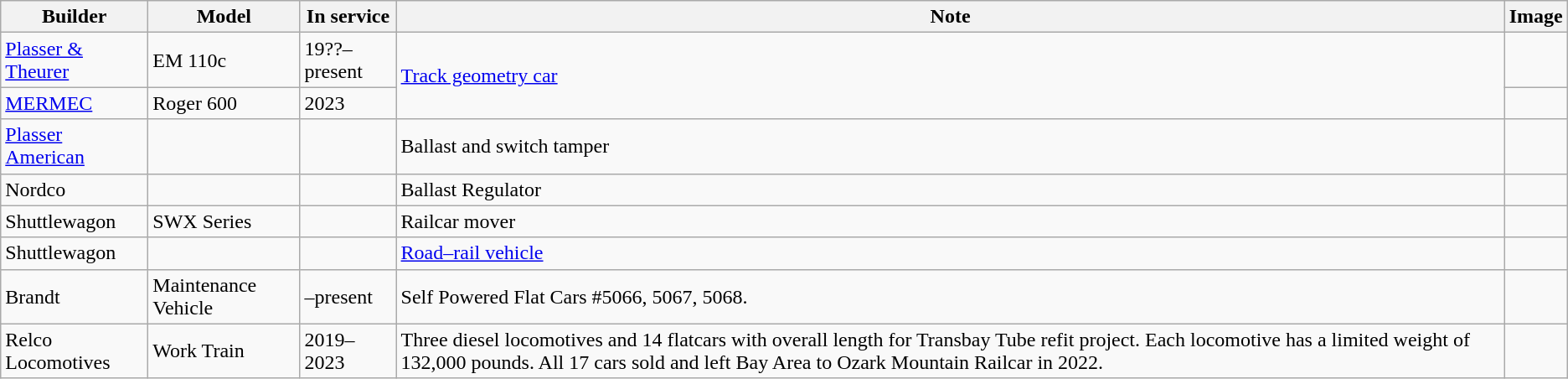<table class="wikitable">
<tr>
<th>Builder</th>
<th>Model</th>
<th>In service</th>
<th>Note</th>
<th>Image</th>
</tr>
<tr>
<td><a href='#'>Plasser & Theurer</a></td>
<td>EM 110c</td>
<td>19??–present</td>
<td rowspan="2"><a href='#'>Track geometry car</a></td>
<td></td>
</tr>
<tr>
<td><a href='#'>MERMEC</a></td>
<td>Roger 600</td>
<td>2023</td>
<td></td>
</tr>
<tr>
<td><a href='#'>Plasser American</a></td>
<td></td>
<td></td>
<td>Ballast and switch tamper</td>
<td></td>
</tr>
<tr>
<td>Nordco</td>
<td></td>
<td></td>
<td>Ballast Regulator</td>
<td></td>
</tr>
<tr>
<td>Shuttlewagon</td>
<td>SWX Series</td>
<td></td>
<td>Railcar mover</td>
<td></td>
</tr>
<tr>
<td>Shuttlewagon</td>
<td></td>
<td></td>
<td><a href='#'>Road–rail vehicle</a></td>
<td></td>
</tr>
<tr>
<td>Brandt</td>
<td>Maintenance Vehicle</td>
<td>–present</td>
<td>Self Powered Flat Cars #5066, 5067, 5068.</td>
<td></td>
</tr>
<tr>
<td>Relco Locomotives</td>
<td>Work Train</td>
<td>2019–2023</td>
<td>Three diesel locomotives and 14 flatcars with overall  length for Transbay Tube refit project. Each locomotive has a limited weight of 132,000 pounds. All 17 cars sold and left Bay Area to Ozark Mountain  Railcar in 2022.</td>
<td></td>
</tr>
</table>
